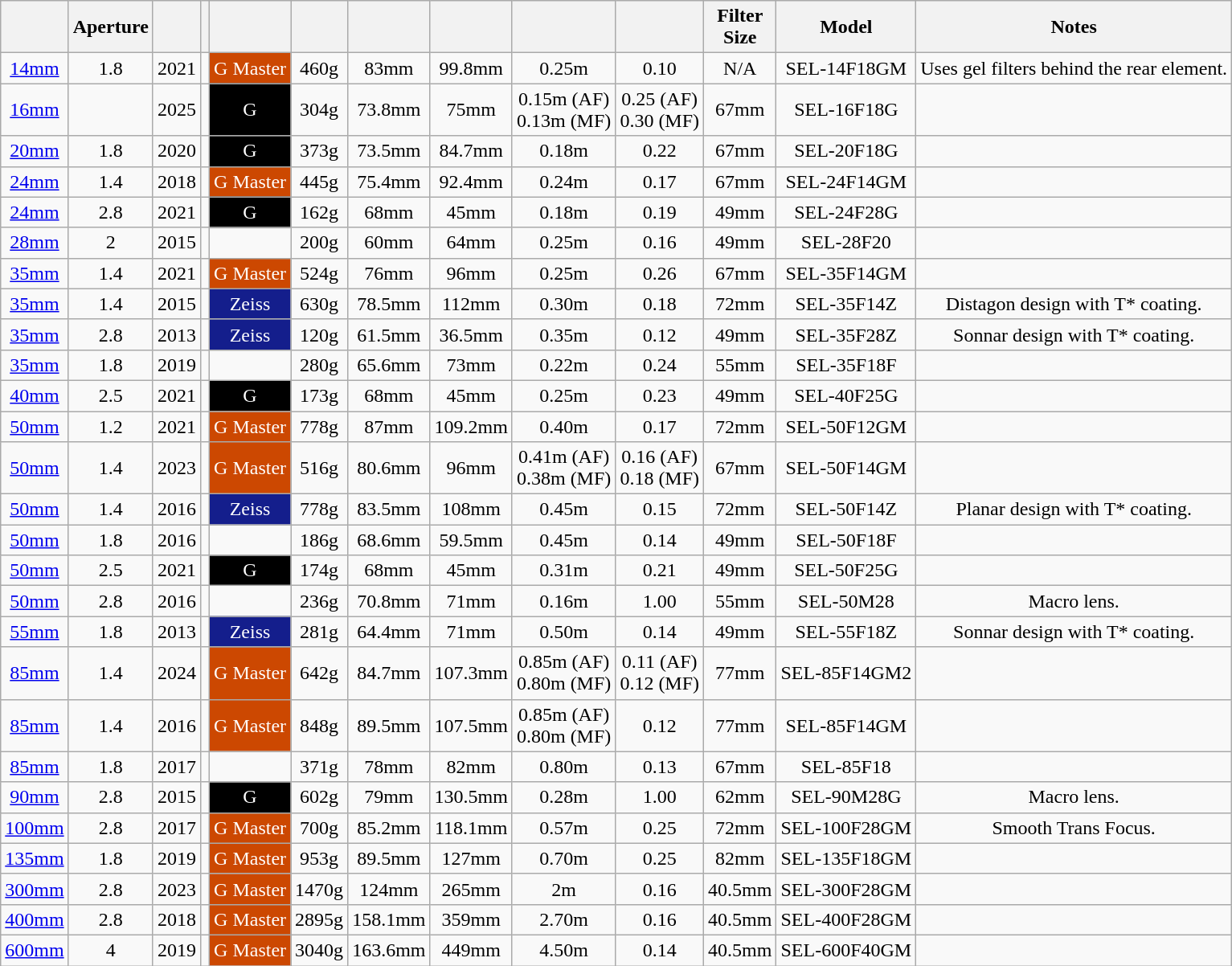<table class="wikitable sortable" style="text-align:center">
<tr>
<th></th>
<th>Aperture</th>
<th></th>
<th></th>
<th></th>
<th></th>
<th></th>
<th></th>
<th></th>
<th></th>
<th>Filter<br>Size</th>
<th>Model</th>
<th>Notes</th>
</tr>
<tr>
<td><a href='#'>14mm</a></td>
<td>1.8</td>
<td>2021</td>
<td></td>
<td style="background:#CC4801; color:white; text-align:center;">G Master</td>
<td>460g</td>
<td>83mm</td>
<td>99.8mm</td>
<td>0.25m</td>
<td>0.10</td>
<td>N/A</td>
<td>SEL-14F18GM</td>
<td>Uses gel filters behind the rear element.</td>
</tr>
<tr>
<td><a href='#'>16mm</a></td>
<td></td>
<td>2025</td>
<td></td>
<td style="background:#000000; color:white; text-align:center;">G</td>
<td>304g</td>
<td>73.8mm</td>
<td>75mm</td>
<td>0.15m (AF)<br>0.13m (MF)</td>
<td>0.25 (AF)<br>0.30 (MF)</td>
<td>67mm</td>
<td>SEL-16F18G</td>
<td></td>
</tr>
<tr>
<td><a href='#'>20mm</a></td>
<td>1.8</td>
<td>2020</td>
<td></td>
<td style="background:#000000; color:white; text-align:center;">G</td>
<td>373g</td>
<td>73.5mm</td>
<td>84.7mm</td>
<td>0.18m</td>
<td>0.22</td>
<td>67mm</td>
<td>SEL-20F18G</td>
<td></td>
</tr>
<tr>
<td><a href='#'>24mm</a></td>
<td>1.4</td>
<td>2018</td>
<td></td>
<td style="background:#CC4801; color:white; text-align:center;">G Master</td>
<td>445g</td>
<td>75.4mm</td>
<td>92.4mm</td>
<td>0.24m</td>
<td>0.17</td>
<td>67mm</td>
<td>SEL-24F14GM</td>
<td></td>
</tr>
<tr>
<td><a href='#'>24mm</a></td>
<td>2.8</td>
<td>2021</td>
<td></td>
<td style="background:#000000; color:white; text-align:center;">G</td>
<td>162g</td>
<td>68mm</td>
<td>45mm</td>
<td>0.18m</td>
<td>0.19</td>
<td>49mm</td>
<td>SEL-24F28G</td>
<td></td>
</tr>
<tr>
<td><a href='#'>28mm</a></td>
<td>2</td>
<td>2015</td>
<td></td>
<td></td>
<td>200g</td>
<td>60mm</td>
<td>64mm</td>
<td>0.25m</td>
<td>0.16</td>
<td>49mm</td>
<td>SEL-28F20</td>
<td></td>
</tr>
<tr>
<td><a href='#'>35mm</a></td>
<td>1.4</td>
<td>2021</td>
<td></td>
<td style="background:#CC4801; color:white; text-align:center;">G Master</td>
<td>524g</td>
<td>76mm</td>
<td>96mm</td>
<td>0.25m</td>
<td>0.26</td>
<td>67mm</td>
<td>SEL-35F14GM</td>
<td></td>
</tr>
<tr>
<td><a href='#'>35mm</a></td>
<td>1.4</td>
<td>2015</td>
<td></td>
<td style="background:#141E8C; color:white; text-align:center;">Zeiss</td>
<td>630g</td>
<td>78.5mm</td>
<td>112mm</td>
<td>0.30m</td>
<td>0.18</td>
<td>72mm</td>
<td>SEL-35F14Z</td>
<td>Distagon design with T* coating.</td>
</tr>
<tr>
<td><a href='#'>35mm</a></td>
<td>2.8</td>
<td>2013</td>
<td></td>
<td style="background:#141E8C; color:white; text-align:center;">Zeiss</td>
<td>120g</td>
<td>61.5mm</td>
<td>36.5mm</td>
<td>0.35m</td>
<td>0.12</td>
<td>49mm</td>
<td>SEL-35F28Z</td>
<td>Sonnar design with T* coating.</td>
</tr>
<tr>
<td><a href='#'>35mm</a></td>
<td>1.8</td>
<td>2019</td>
<td></td>
<td></td>
<td>280g</td>
<td>65.6mm</td>
<td>73mm</td>
<td>0.22m</td>
<td>0.24</td>
<td>55mm</td>
<td>SEL-35F18F</td>
<td></td>
</tr>
<tr>
<td><a href='#'>40mm</a></td>
<td>2.5</td>
<td>2021</td>
<td></td>
<td style="background:#000000; color:white; text-align:center;">G</td>
<td>173g</td>
<td>68mm</td>
<td>45mm</td>
<td>0.25m</td>
<td>0.23</td>
<td>49mm</td>
<td>SEL-40F25G</td>
<td></td>
</tr>
<tr>
<td><a href='#'>50mm</a></td>
<td>1.2</td>
<td>2021</td>
<td></td>
<td style="background:#CC4801; color:white; text-align:center;">G Master</td>
<td>778g</td>
<td>87mm</td>
<td>109.2mm</td>
<td>0.40m</td>
<td>0.17</td>
<td>72mm</td>
<td>SEL-50F12GM</td>
</tr>
<tr>
<td><a href='#'>50mm</a></td>
<td>1.4</td>
<td>2023</td>
<td></td>
<td style="background:#CC4801; color:white; text-align:center;">G Master</td>
<td>516g</td>
<td>80.6mm</td>
<td>96mm</td>
<td>0.41m (AF)<br>0.38m (MF)</td>
<td>0.16 (AF)<br>0.18 (MF)</td>
<td>67mm</td>
<td>SEL-50F14GM</td>
<td></td>
</tr>
<tr>
<td><a href='#'>50mm</a></td>
<td>1.4</td>
<td>2016</td>
<td></td>
<td style="background:#141E8C; color:white; text-align:center;">Zeiss</td>
<td>778g</td>
<td>83.5mm</td>
<td>108mm</td>
<td>0.45m</td>
<td>0.15</td>
<td>72mm</td>
<td>SEL-50F14Z</td>
<td>Planar design with T* coating.</td>
</tr>
<tr>
<td><a href='#'>50mm</a></td>
<td>1.8</td>
<td>2016</td>
<td></td>
<td></td>
<td>186g</td>
<td>68.6mm</td>
<td>59.5mm</td>
<td>0.45m</td>
<td>0.14</td>
<td>49mm</td>
<td>SEL-50F18F</td>
<td></td>
</tr>
<tr>
<td><a href='#'>50mm</a></td>
<td>2.5</td>
<td>2021</td>
<td></td>
<td style="background:#000000; color:white; text-align:center;">G</td>
<td>174g</td>
<td>68mm</td>
<td>45mm</td>
<td>0.31m</td>
<td>0.21</td>
<td>49mm</td>
<td>SEL-50F25G</td>
<td></td>
</tr>
<tr>
<td><a href='#'>50mm</a></td>
<td>2.8</td>
<td 2010>2016</td>
<td></td>
<td></td>
<td>236g</td>
<td>70.8mm</td>
<td>71mm</td>
<td>0.16m</td>
<td>1.00</td>
<td>55mm</td>
<td>SEL-50M28</td>
<td>Macro lens.</td>
</tr>
<tr>
<td><a href='#'>55mm</a></td>
<td>1.8</td>
<td 2012>2013</td>
<td></td>
<td style="background:#141E8C; color:white; text-align:center;">Zeiss</td>
<td>281g</td>
<td>64.4mm</td>
<td>71mm</td>
<td>0.50m</td>
<td>0.14</td>
<td>49mm</td>
<td>SEL-55F18Z</td>
<td>Sonnar design with T* coating.</td>
</tr>
<tr>
<td><a href='#'>85mm</a></td>
<td>1.4</td>
<td>2024</td>
<td></td>
<td style="background:#CC4801; color:white; text-align:center;">G Master</td>
<td>642g</td>
<td>84.7mm</td>
<td>107.3mm</td>
<td>0.85m (AF)<br>0.80m (MF)</td>
<td>0.11 (AF)<br>0.12 (MF)</td>
<td>77mm</td>
<td>SEL-85F14GM2</td>
<td></td>
</tr>
<tr>
<td><a href='#'>85mm</a></td>
<td>1.4</td>
<td>2016</td>
<td></td>
<td style="background:#CC4801; color:white; text-align:center;">G Master</td>
<td>848g</td>
<td>89.5mm</td>
<td>107.5mm</td>
<td>0.85m (AF)<br>0.80m (MF)</td>
<td>0.12</td>
<td>77mm</td>
<td>SEL-85F14GM</td>
<td></td>
</tr>
<tr>
<td><a href='#'>85mm</a></td>
<td>1.8</td>
<td>2017</td>
<td></td>
<td></td>
<td>371g</td>
<td>78mm</td>
<td>82mm</td>
<td>0.80m</td>
<td>0.13</td>
<td>67mm</td>
<td>SEL-85F18</td>
<td></td>
</tr>
<tr>
<td><a href='#'>90mm</a></td>
<td>2.8</td>
<td>2015</td>
<td></td>
<td style="background:#000000; color:white; text-align:center;">G</td>
<td>602g</td>
<td>79mm</td>
<td>130.5mm</td>
<td>0.28m</td>
<td>1.00</td>
<td>62mm</td>
<td>SEL-90M28G</td>
<td>Macro lens.</td>
</tr>
<tr>
<td><a href='#'>100mm</a></td>
<td>2.8</td>
<td>2017</td>
<td></td>
<td style="background:#CC4801; color:white; text-align:center;">G Master</td>
<td>700g</td>
<td>85.2mm</td>
<td>118.1mm</td>
<td>0.57m</td>
<td>0.25</td>
<td>72mm</td>
<td>SEL-100F28GM</td>
<td>Smooth Trans Focus.</td>
</tr>
<tr>
<td><a href='#'>135mm</a></td>
<td>1.8</td>
<td>2019</td>
<td></td>
<td style="background:#CC4801; color:white; text-align:center;">G Master</td>
<td>953g</td>
<td>89.5mm</td>
<td>127mm</td>
<td>0.70m</td>
<td>0.25</td>
<td>82mm</td>
<td>SEL-135F18GM</td>
<td></td>
</tr>
<tr>
<td><a href='#'>300mm</a></td>
<td>2.8</td>
<td>2023</td>
<td></td>
<td style="background:#CC4801; color:white; text-align:center;">G Master</td>
<td>1470g</td>
<td>124mm</td>
<td>265mm</td>
<td>2m</td>
<td>0.16</td>
<td>40.5mm</td>
<td>SEL-300F28GM</td>
<td></td>
</tr>
<tr>
<td><a href='#'>400mm</a></td>
<td>2.8</td>
<td>2018</td>
<td></td>
<td style="background:#CC4801; color:white; text-align:center;">G Master</td>
<td>2895g</td>
<td>158.1mm</td>
<td>359mm</td>
<td>2.70m</td>
<td>0.16</td>
<td>40.5mm</td>
<td>SEL-400F28GM</td>
<td></td>
</tr>
<tr>
<td><a href='#'>600mm</a></td>
<td>4</td>
<td>2019</td>
<td></td>
<td style="background:#CC4801; color:white; text-align:center;">G Master</td>
<td>3040g</td>
<td>163.6mm</td>
<td>449mm</td>
<td>4.50m</td>
<td>0.14</td>
<td>40.5mm</td>
<td>SEL-600F40GM</td>
<td></td>
</tr>
</table>
